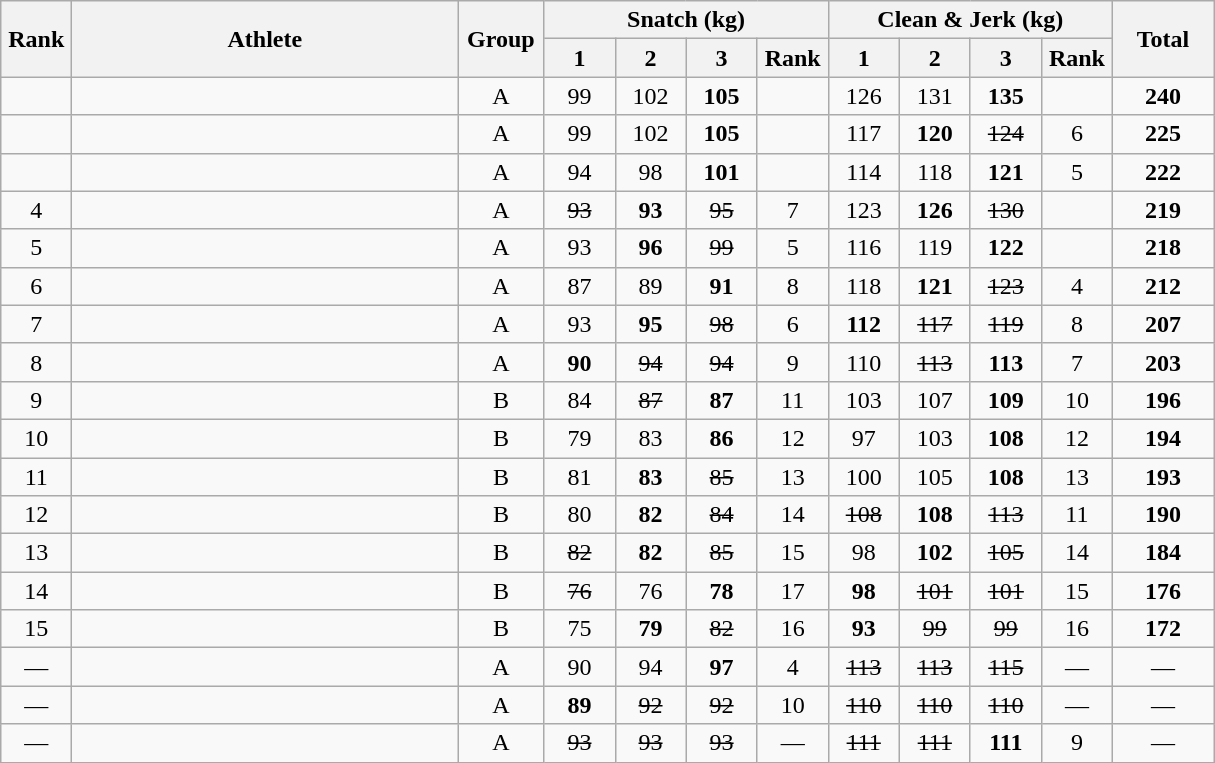<table class = "wikitable" style="text-align:center;">
<tr>
<th rowspan=2 width=40>Rank</th>
<th rowspan=2 width=250>Athlete</th>
<th rowspan=2 width=50>Group</th>
<th colspan=4>Snatch (kg)</th>
<th colspan=4>Clean & Jerk (kg)</th>
<th rowspan=2 width=60>Total</th>
</tr>
<tr>
<th width=40>1</th>
<th width=40>2</th>
<th width=40>3</th>
<th width=40>Rank</th>
<th width=40>1</th>
<th width=40>2</th>
<th width=40>3</th>
<th width=40>Rank</th>
</tr>
<tr>
<td></td>
<td align=left></td>
<td>A</td>
<td>99</td>
<td>102</td>
<td><strong>105</strong></td>
<td></td>
<td>126</td>
<td>131</td>
<td><strong>135</strong></td>
<td></td>
<td><strong>240</strong></td>
</tr>
<tr>
<td></td>
<td align=left></td>
<td>A</td>
<td>99</td>
<td>102</td>
<td><strong>105</strong></td>
<td></td>
<td>117</td>
<td><strong>120</strong></td>
<td><s>124</s></td>
<td>6</td>
<td><strong>225</strong></td>
</tr>
<tr>
<td></td>
<td align=left></td>
<td>A</td>
<td>94</td>
<td>98</td>
<td><strong>101</strong></td>
<td></td>
<td>114</td>
<td>118</td>
<td><strong>121</strong></td>
<td>5</td>
<td><strong>222</strong></td>
</tr>
<tr>
<td>4</td>
<td align=left></td>
<td>A</td>
<td><s>93</s></td>
<td><strong>93</strong></td>
<td><s>95</s></td>
<td>7</td>
<td>123</td>
<td><strong>126</strong></td>
<td><s>130</s></td>
<td></td>
<td><strong>219</strong></td>
</tr>
<tr>
<td>5</td>
<td align=left></td>
<td>A</td>
<td>93</td>
<td><strong>96</strong></td>
<td><s>99</s></td>
<td>5</td>
<td>116</td>
<td>119</td>
<td><strong>122</strong></td>
<td></td>
<td><strong>218</strong></td>
</tr>
<tr>
<td>6</td>
<td align=left></td>
<td>A</td>
<td>87</td>
<td>89</td>
<td><strong>91</strong></td>
<td>8</td>
<td>118</td>
<td><strong>121</strong></td>
<td><s>123</s></td>
<td>4</td>
<td><strong>212</strong></td>
</tr>
<tr>
<td>7</td>
<td align=left></td>
<td>A</td>
<td>93</td>
<td><strong>95</strong></td>
<td><s>98</s></td>
<td>6</td>
<td><strong>112</strong></td>
<td><s>117</s></td>
<td><s>119</s></td>
<td>8</td>
<td><strong>207</strong></td>
</tr>
<tr>
<td>8</td>
<td align=left></td>
<td>A</td>
<td><strong>90</strong></td>
<td><s>94</s></td>
<td><s>94</s></td>
<td>9</td>
<td>110</td>
<td><s>113</s></td>
<td><strong>113</strong></td>
<td>7</td>
<td><strong>203</strong></td>
</tr>
<tr>
<td>9</td>
<td align=left></td>
<td>B</td>
<td>84</td>
<td><s>87</s></td>
<td><strong>87</strong></td>
<td>11</td>
<td>103</td>
<td>107</td>
<td><strong>109</strong></td>
<td>10</td>
<td><strong>196</strong></td>
</tr>
<tr>
<td>10</td>
<td align=left></td>
<td>B</td>
<td>79</td>
<td>83</td>
<td><strong>86</strong></td>
<td>12</td>
<td>97</td>
<td>103</td>
<td><strong>108</strong></td>
<td>12</td>
<td><strong>194</strong></td>
</tr>
<tr>
<td>11</td>
<td align=left></td>
<td>B</td>
<td>81</td>
<td><strong>83</strong></td>
<td><s>85</s></td>
<td>13</td>
<td>100</td>
<td>105</td>
<td><strong>108</strong></td>
<td>13</td>
<td><strong>193</strong></td>
</tr>
<tr>
<td>12</td>
<td align=left></td>
<td>B</td>
<td>80</td>
<td><strong>82</strong></td>
<td><s>84</s></td>
<td>14</td>
<td><s>108</s></td>
<td><strong>108</strong></td>
<td><s>113</s></td>
<td>11</td>
<td><strong>190</strong></td>
</tr>
<tr>
<td>13</td>
<td align=left></td>
<td>B</td>
<td><s>82</s></td>
<td><strong>82</strong></td>
<td><s>85</s></td>
<td>15</td>
<td>98</td>
<td><strong>102</strong></td>
<td><s>105</s></td>
<td>14</td>
<td><strong>184</strong></td>
</tr>
<tr>
<td>14</td>
<td align=left></td>
<td>B</td>
<td><s>76</s></td>
<td>76</td>
<td><strong>78</strong></td>
<td>17</td>
<td><strong>98</strong></td>
<td><s>101</s></td>
<td><s>101</s></td>
<td>15</td>
<td><strong>176</strong></td>
</tr>
<tr>
<td>15</td>
<td align=left></td>
<td>B</td>
<td>75</td>
<td><strong>79</strong></td>
<td><s>82</s></td>
<td>16</td>
<td><strong>93</strong></td>
<td><s>99</s></td>
<td><s>99</s></td>
<td>16</td>
<td><strong>172</strong></td>
</tr>
<tr>
<td>—</td>
<td align=left></td>
<td>A</td>
<td>90</td>
<td>94</td>
<td><strong>97</strong></td>
<td>4</td>
<td><s>113</s></td>
<td><s>113</s></td>
<td><s>115</s></td>
<td>—</td>
<td>—</td>
</tr>
<tr>
<td>—</td>
<td align=left></td>
<td>A</td>
<td><strong>89</strong></td>
<td><s>92</s></td>
<td><s>92</s></td>
<td>10</td>
<td><s>110</s></td>
<td><s>110</s></td>
<td><s>110</s></td>
<td>—</td>
<td>—</td>
</tr>
<tr>
<td>—</td>
<td align=left></td>
<td>A</td>
<td><s>93</s></td>
<td><s>93</s></td>
<td><s>93</s></td>
<td>—</td>
<td><s>111</s></td>
<td><s>111</s></td>
<td><strong>111</strong></td>
<td>9</td>
<td>—</td>
</tr>
</table>
